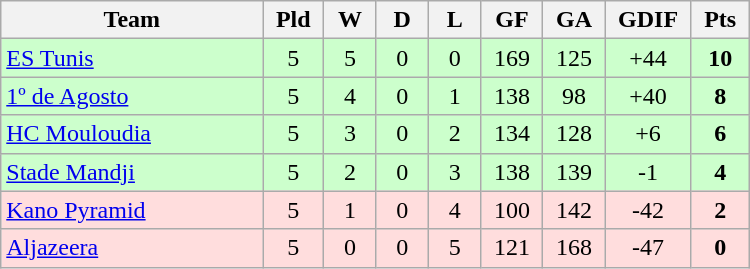<table class=wikitable style="text-align:center" width=500>
<tr>
<th width=25%>Team</th>
<th width=5%>Pld</th>
<th width=5%>W</th>
<th width=5%>D</th>
<th width=5%>L</th>
<th width=5%>GF</th>
<th width=5%>GA</th>
<th width=5%>GDIF</th>
<th width=5%>Pts</th>
</tr>
<tr bgcolor=#ccffcc>
<td align="left"> <a href='#'>ES Tunis</a></td>
<td>5</td>
<td>5</td>
<td>0</td>
<td>0</td>
<td>169</td>
<td>125</td>
<td>+44</td>
<td><strong>10</strong></td>
</tr>
<tr bgcolor=#ccffcc>
<td align="left"> <a href='#'>1º de Agosto</a></td>
<td>5</td>
<td>4</td>
<td>0</td>
<td>1</td>
<td>138</td>
<td>98</td>
<td>+40</td>
<td><strong>8</strong></td>
</tr>
<tr bgcolor=#ccffcc>
<td align="left"> <a href='#'>HC Mouloudia</a></td>
<td>5</td>
<td>3</td>
<td>0</td>
<td>2</td>
<td>134</td>
<td>128</td>
<td>+6</td>
<td><strong>6</strong></td>
</tr>
<tr bgcolor=#ccffcc>
<td align="left"> <a href='#'>Stade Mandji</a></td>
<td>5</td>
<td>2</td>
<td>0</td>
<td>3</td>
<td>138</td>
<td>139</td>
<td>-1</td>
<td><strong>4</strong></td>
</tr>
<tr bgcolor=#ffdddd>
<td align="left"> <a href='#'>Kano Pyramid</a></td>
<td>5</td>
<td>1</td>
<td>0</td>
<td>4</td>
<td>100</td>
<td>142</td>
<td>-42</td>
<td><strong>2</strong></td>
</tr>
<tr bgcolor=#ffdddd>
<td align="left"> <a href='#'>Aljazeera</a></td>
<td>5</td>
<td>0</td>
<td>0</td>
<td>5</td>
<td>121</td>
<td>168</td>
<td>-47</td>
<td><strong>0</strong></td>
</tr>
</table>
